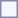<table style="border:1px solid #8888aa; background-color:#f7f8ff; padding:5px; font-size:95%; margin: 0px 12px 12px 0px;">
</table>
